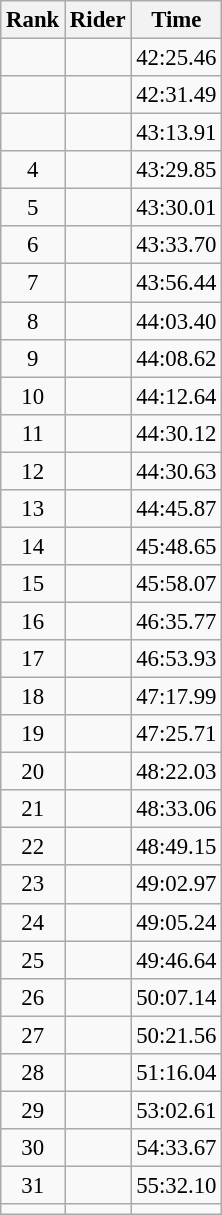<table class="wikitable" style="font-size:95%" style="width:25em;">
<tr>
<th>Rank</th>
<th>Rider</th>
<th>Time</th>
</tr>
<tr>
<td align=center></td>
<td></td>
<td>42:25.46</td>
</tr>
<tr>
<td align=center></td>
<td></td>
<td>42:31.49</td>
</tr>
<tr>
<td align=center></td>
<td></td>
<td>43:13.91</td>
</tr>
<tr>
<td align=center>4</td>
<td></td>
<td>43:29.85</td>
</tr>
<tr>
<td align=center>5</td>
<td></td>
<td>43:30.01</td>
</tr>
<tr>
<td align=center>6</td>
<td></td>
<td>43:33.70</td>
</tr>
<tr>
<td align=center>7</td>
<td></td>
<td>43:56.44</td>
</tr>
<tr>
<td align=center>8</td>
<td></td>
<td>44:03.40</td>
</tr>
<tr>
<td align=center>9</td>
<td></td>
<td>44:08.62</td>
</tr>
<tr>
<td align=center>10</td>
<td></td>
<td>44:12.64</td>
</tr>
<tr>
<td align=center>11</td>
<td></td>
<td>44:30.12</td>
</tr>
<tr>
<td align=center>12</td>
<td></td>
<td>44:30.63</td>
</tr>
<tr>
<td align=center>13</td>
<td></td>
<td>44:45.87</td>
</tr>
<tr>
<td align=center>14</td>
<td></td>
<td>45:48.65</td>
</tr>
<tr>
<td align=center>15</td>
<td></td>
<td>45:58.07</td>
</tr>
<tr>
<td align=center>16</td>
<td></td>
<td>46:35.77</td>
</tr>
<tr>
<td align=center>17</td>
<td></td>
<td>46:53.93</td>
</tr>
<tr>
<td align=center>18</td>
<td></td>
<td>47:17.99</td>
</tr>
<tr>
<td align=center>19</td>
<td></td>
<td>47:25.71</td>
</tr>
<tr>
<td align=center>20</td>
<td></td>
<td>48:22.03</td>
</tr>
<tr>
<td align=center>21</td>
<td></td>
<td>48:33.06</td>
</tr>
<tr>
<td align=center>22</td>
<td></td>
<td>48:49.15</td>
</tr>
<tr>
<td align=center>23</td>
<td></td>
<td>49:02.97</td>
</tr>
<tr>
<td align=center>24</td>
<td></td>
<td>49:05.24</td>
</tr>
<tr>
<td align=center>25</td>
<td></td>
<td>49:46.64</td>
</tr>
<tr>
<td align=center>26</td>
<td></td>
<td>50:07.14</td>
</tr>
<tr>
<td align=center>27</td>
<td></td>
<td>50:21.56</td>
</tr>
<tr>
<td align=center>28</td>
<td></td>
<td>51:16.04</td>
</tr>
<tr>
<td align=center>29</td>
<td></td>
<td>53:02.61</td>
</tr>
<tr>
<td align=center>30</td>
<td></td>
<td>54:33.67</td>
</tr>
<tr>
<td align=center>31</td>
<td></td>
<td>55:32.10</td>
</tr>
<tr>
<td align=center></td>
<td></td>
<td></td>
</tr>
</table>
